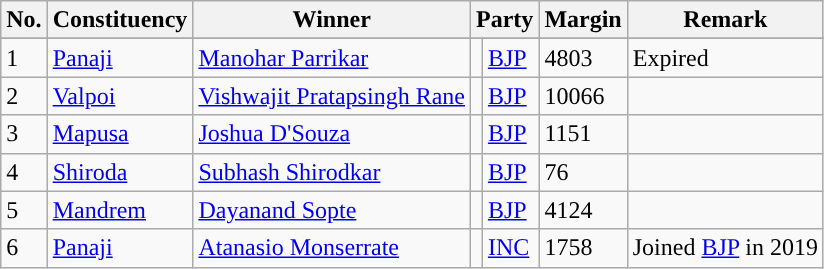<table class="wikitable sortable" border="1">
<tr>
<th>No.</th>
<th>Constituency</th>
<th>Winner</th>
<th colspan="2">Party</th>
<th>Margin</th>
<th>Remark</th>
</tr>
<tr>
</tr>
<tr>
<td>1</td>
<td><a href='#'>Panaji</a></td>
<td><a href='#'>Manohar Parrikar</a></td>
<td style="color:inherit;background:"></td>
<td><a href='#'>BJP</a></td>
<td>4803</td>
<td>Expired</td>
</tr>
<tr>
<td>2</td>
<td><a href='#'>Valpoi</a></td>
<td><a href='#'>Vishwajit Pratapsingh Rane</a></td>
<td style="color:inherit;background:"></td>
<td><a href='#'>BJP</a></td>
<td>10066</td>
<td></td>
</tr>
<tr>
<td>3</td>
<td><a href='#'>Mapusa</a></td>
<td><a href='#'>Joshua D'Souza</a></td>
<td style="color:inherit;background:"></td>
<td><a href='#'>BJP</a></td>
<td>1151</td>
<td></td>
</tr>
<tr>
<td>4</td>
<td><a href='#'>Shiroda</a></td>
<td><a href='#'>Subhash Shirodkar</a></td>
<td style="color:inherit;background:"></td>
<td><a href='#'>BJP</a></td>
<td>76</td>
<td></td>
</tr>
<tr>
<td>5</td>
<td><a href='#'>Mandrem</a></td>
<td><a href='#'>Dayanand Sopte</a></td>
<td style="color:inherit;background:"></td>
<td><a href='#'>BJP</a></td>
<td>4124</td>
<td></td>
</tr>
<tr>
<td>6</td>
<td><a href='#'>Panaji</a></td>
<td><a href='#'>Atanasio Monserrate</a></td>
<td style="color:inherit;background:"></td>
<td><a href='#'>INC</a></td>
<td>1758</td>
<td>Joined <a href='#'>BJP</a> in 2019</td>
</tr>
</table>
